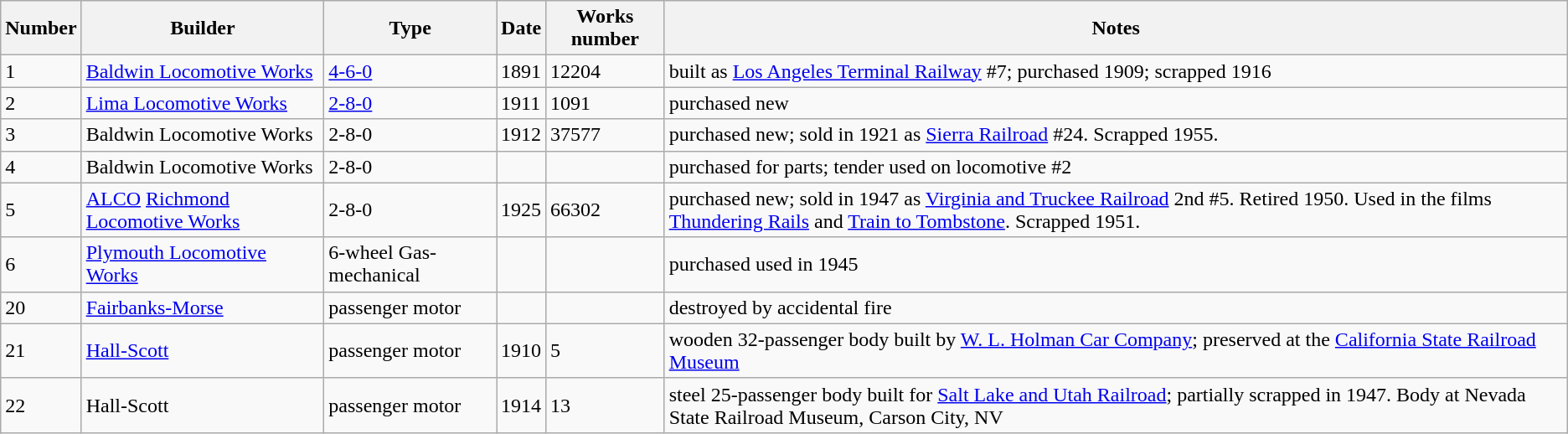<table class="wikitable">
<tr>
<th>Number</th>
<th>Builder</th>
<th>Type</th>
<th>Date</th>
<th>Works number</th>
<th>Notes</th>
</tr>
<tr>
<td>1</td>
<td><a href='#'>Baldwin Locomotive Works</a></td>
<td><a href='#'>4-6-0</a></td>
<td>1891</td>
<td>12204</td>
<td>built as <a href='#'>Los Angeles Terminal Railway</a> #7; purchased 1909; scrapped 1916</td>
</tr>
<tr>
<td>2</td>
<td><a href='#'>Lima Locomotive Works</a></td>
<td><a href='#'>2-8-0</a></td>
<td>1911</td>
<td>1091</td>
<td>purchased new</td>
</tr>
<tr>
<td>3</td>
<td>Baldwin Locomotive Works</td>
<td>2-8-0</td>
<td>1912</td>
<td>37577</td>
<td>purchased new; sold in 1921 as <a href='#'>Sierra Railroad</a> #24. Scrapped 1955.</td>
</tr>
<tr>
<td>4</td>
<td>Baldwin Locomotive Works</td>
<td>2-8-0</td>
<td></td>
<td></td>
<td>purchased for parts; tender used on locomotive #2</td>
</tr>
<tr>
<td>5</td>
<td><a href='#'>ALCO</a> <a href='#'>Richmond Locomotive Works</a></td>
<td>2-8-0</td>
<td>1925</td>
<td>66302</td>
<td>purchased new; sold in 1947 as <a href='#'>Virginia and Truckee Railroad</a> 2nd #5. Retired 1950. Used in the films <a href='#'>Thundering Rails</a> and <a href='#'>Train to Tombstone</a>. Scrapped 1951.</td>
</tr>
<tr>
<td>6</td>
<td><a href='#'>Plymouth Locomotive Works</a></td>
<td>6-wheel Gas-mechanical</td>
<td></td>
<td></td>
<td>purchased used in 1945</td>
</tr>
<tr>
<td>20</td>
<td><a href='#'>Fairbanks-Morse</a></td>
<td>passenger motor</td>
<td></td>
<td></td>
<td>destroyed by accidental fire</td>
</tr>
<tr>
<td>21</td>
<td><a href='#'>Hall-Scott</a></td>
<td>passenger motor</td>
<td>1910</td>
<td>5</td>
<td>wooden 32-passenger body built by <a href='#'>W. L. Holman Car Company</a>; preserved at the <a href='#'>California State Railroad Museum</a></td>
</tr>
<tr>
<td>22</td>
<td>Hall-Scott</td>
<td>passenger motor</td>
<td>1914</td>
<td>13</td>
<td>steel 25-passenger body built for <a href='#'>Salt Lake and Utah Railroad</a>; partially scrapped in 1947.  Body at Nevada State Railroad Museum, Carson City, NV</td>
</tr>
</table>
